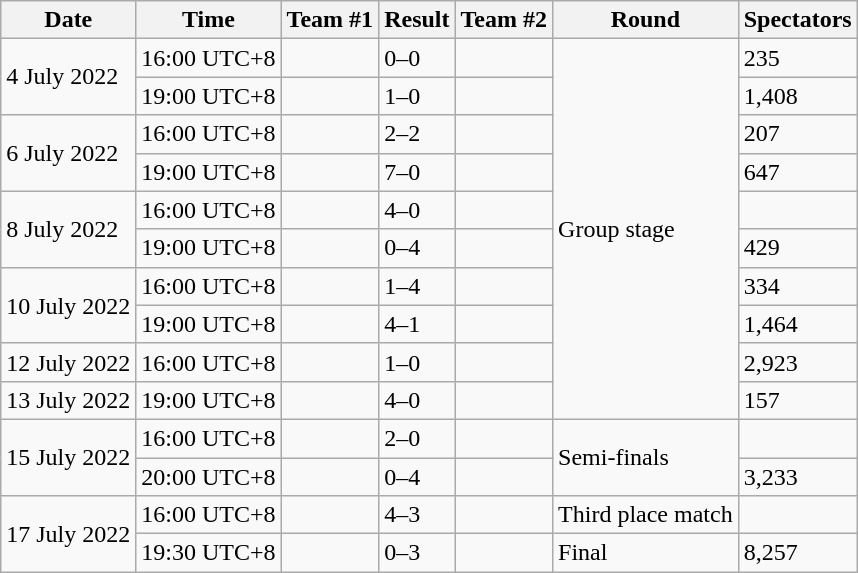<table class="wikitable">
<tr>
<th scope="col">Date</th>
<th scope="col">Time</th>
<th scope="col">Team #1</th>
<th scope="col">Result</th>
<th scope="col">Team #2</th>
<th scope="col">Round</th>
<th scope="col">Spectators</th>
</tr>
<tr>
<td rowspan="2">4 July 2022</td>
<td>16:00 UTC+8</td>
<td></td>
<td>0–0</td>
<td></td>
<td rowspan="10">Group stage</td>
<td>235</td>
</tr>
<tr>
<td>19:00 UTC+8</td>
<td><strong></strong></td>
<td>1–0</td>
<td></td>
<td>1,408</td>
</tr>
<tr>
<td rowspan="2">6 July 2022</td>
<td>16:00 UTC+8</td>
<td></td>
<td>2–2</td>
<td></td>
<td>207</td>
</tr>
<tr>
<td>19:00 UTC+8</td>
<td><strong></strong></td>
<td>7–0</td>
<td></td>
<td>647</td>
</tr>
<tr>
<td rowspan="2">8 July 2022</td>
<td>16:00 UTC+8</td>
<td><strong></strong></td>
<td>4–0</td>
<td></td>
<td></td>
</tr>
<tr>
<td>19:00 UTC+8</td>
<td></td>
<td>0–4</td>
<td><strong></strong></td>
<td>429</td>
</tr>
<tr>
<td rowspan="2">10 July 2022</td>
<td>16:00 UTC+8</td>
<td></td>
<td>1–4</td>
<td><strong></strong></td>
<td>334</td>
</tr>
<tr>
<td>19:00 UTC+8</td>
<td><strong></strong></td>
<td>4–1</td>
<td></td>
<td>1,464</td>
</tr>
<tr>
<td>12 July 2022</td>
<td>16:00 UTC+8</td>
<td><strong></strong></td>
<td>1–0</td>
<td></td>
<td>2,923</td>
</tr>
<tr>
<td>13 July 2022</td>
<td>19:00 UTC+8</td>
<td><strong></strong></td>
<td>4–0</td>
<td></td>
<td>157</td>
</tr>
<tr>
<td rowspan="2">15 July 2022</td>
<td>16:00 UTC+8</td>
<td><strong></strong></td>
<td>2–0</td>
<td></td>
<td rowspan="2">Semi-finals</td>
<td></td>
</tr>
<tr>
<td>20:00 UTC+8</td>
<td></td>
<td>0–4</td>
<td><strong></strong></td>
<td>3,233</td>
</tr>
<tr>
<td rowspan="2">17 July 2022</td>
<td>16:00 UTC+8</td>
<td><strong></strong></td>
<td>4–3</td>
<td></td>
<td>Third place match</td>
<td></td>
</tr>
<tr>
<td>19:30 UTC+8</td>
<td></td>
<td>0–3</td>
<td><strong></strong></td>
<td>Final</td>
<td>8,257</td>
</tr>
</table>
